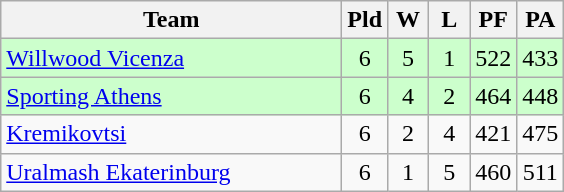<table class="wikitable" style="text-align:center">
<tr>
<th width=220>Team</th>
<th width=20>Pld</th>
<th width=20>W</th>
<th width=20>L</th>
<th width=20>PF</th>
<th width=20>PA</th>
</tr>
<tr bgcolor="#ccffcc">
<td align="left"> <a href='#'>Willwood Vicenza</a></td>
<td>6</td>
<td>5</td>
<td>1</td>
<td>522</td>
<td>433</td>
</tr>
<tr bgcolor="#ccffcc">
<td align="left"> <a href='#'>Sporting Athens</a></td>
<td>6</td>
<td>4</td>
<td>2</td>
<td>464</td>
<td>448</td>
</tr>
<tr>
<td align="left"> <a href='#'>Kremikovtsi</a></td>
<td>6</td>
<td>2</td>
<td>4</td>
<td>421</td>
<td>475</td>
</tr>
<tr>
<td align="left"> <a href='#'>Uralmash Ekaterinburg</a></td>
<td>6</td>
<td>1</td>
<td>5</td>
<td>460</td>
<td>511</td>
</tr>
</table>
